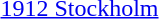<table>
<tr>
<td><a href='#'>1912 Stockholm</a><br></td>
<td></td>
<td></td>
<td></td>
</tr>
</table>
